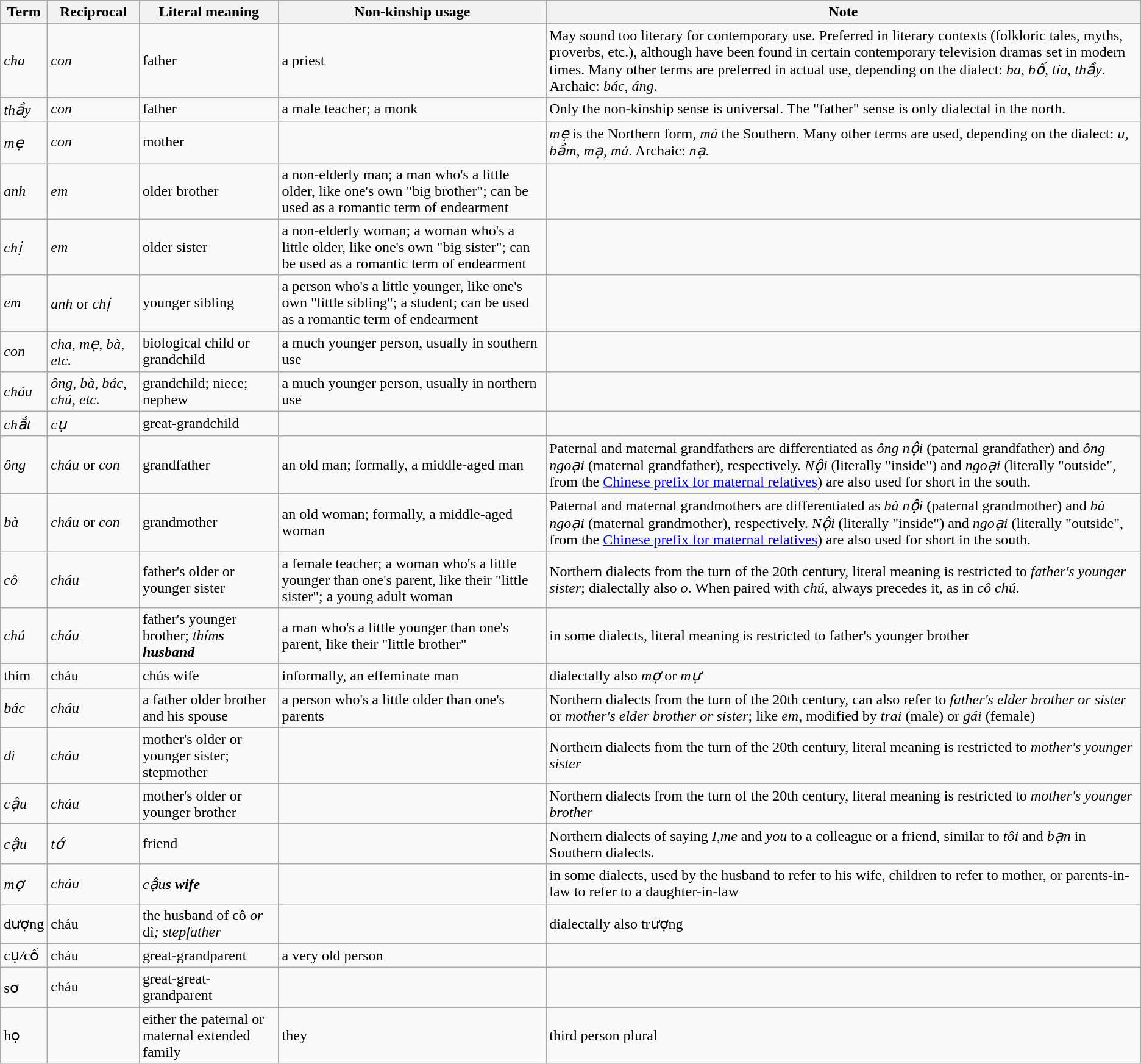<table class="wikitable">
<tr>
<th>Term</th>
<th>Reciprocal</th>
<th>Literal meaning</th>
<th>Non-kinship usage</th>
<th>Note</th>
</tr>
<tr>
<td><em>cha</em></td>
<td><em>con</em></td>
<td>father</td>
<td>a priest</td>
<td>May sound too literary for contemporary use. Preferred in literary contexts (folkloric tales, myths, proverbs, etc.), although have been found in certain contemporary television dramas set in modern times. Many other terms are preferred in actual use, depending on the dialect: <em>ba</em>, <em>bố</em>, <em>tía</em>, <em>thầy</em>. Archaic: <em>bác</em>, <em>áng</em>.</td>
</tr>
<tr>
<td><em>thầy</em></td>
<td><em>con</em></td>
<td>father</td>
<td>a male teacher; a monk</td>
<td>Only the non-kinship sense is universal. The "father" sense is only dialectal in the north.</td>
</tr>
<tr>
<td><em>mẹ</em></td>
<td><em>con</em></td>
<td>mother</td>
<td></td>
<td><em>mẹ</em> is the Northern form, <em>má</em> the Southern. Many other terms are used, depending on the dialect: <em>u</em>, <em>bầm</em>, <em>mạ</em>, <em>má</em>. Archaic: <em>nạ</em>.</td>
</tr>
<tr>
<td><em>anh</em></td>
<td><em>em</em></td>
<td>older brother</td>
<td>a non-elderly man; a man who's a little older, like one's own "big brother"; can be used as a romantic term of endearment</td>
<td></td>
</tr>
<tr>
<td><em>chị</em></td>
<td><em>em</em></td>
<td>older sister</td>
<td>a non-elderly woman; a woman who's a little older, like one's own "big sister"; can be used as a romantic term of endearment</td>
<td></td>
</tr>
<tr>
<td><em>em</em></td>
<td><em>anh</em> or <em>chị</em></td>
<td>younger sibling</td>
<td>a person who's a little younger, like one's own "little sibling"; a student; can be used as a romantic term of endearment</td>
<td></td>
</tr>
<tr>
<td><em>con</em></td>
<td><em>cha, mẹ, bà, etc.</em></td>
<td>biological child or grandchild</td>
<td>a much younger person, usually in southern use</td>
<td></td>
</tr>
<tr>
<td><em>cháu</em></td>
<td><em>ông, bà, bác, chú, etc.</em></td>
<td>grandchild; niece; nephew</td>
<td>a much younger person, usually in northern use</td>
<td></td>
</tr>
<tr>
<td><em>chắt</em></td>
<td><em>cụ</em></td>
<td>great-grandchild</td>
<td></td>
<td></td>
</tr>
<tr>
<td><em>ông</em></td>
<td><em>cháu</em> or <em>con</em></td>
<td>grandfather</td>
<td>an old man; formally, a middle-aged man</td>
<td>Paternal and maternal grandfathers are differentiated as <em>ông nội</em> (paternal grandfather) and <em>ông ngoại</em> (maternal grandfather), respectively. <em>Nội</em> (literally "inside") and <em>ngoại</em> (literally "outside", from the <a href='#'>Chinese prefix for maternal relatives</a>) are also used for short in the south.</td>
</tr>
<tr>
<td><em>bà</em></td>
<td><em>cháu</em> or <em>con</em></td>
<td>grandmother</td>
<td>an old woman; formally, a middle-aged woman</td>
<td>Paternal and maternal grandmothers are differentiated as <em>bà nội</em> (paternal grandmother) and <em>bà ngoại</em> (maternal grandmother), respectively. <em>Nội</em> (literally "inside") and <em>ngoại</em> (literally "outside", from the <a href='#'>Chinese prefix for maternal relatives</a>) are also used for short in the south.</td>
</tr>
<tr>
<td><em>cô</em></td>
<td><em>cháu</em></td>
<td>father's older or younger sister</td>
<td>a female teacher; a woman who's a little younger than one's parent, like their "little sister"; a young adult woman</td>
<td>Northern dialects from the turn of the 20th century, literal meaning is restricted to <em>father's younger sister</em>; dialectally also <em>o</em>. When paired with <em>chú</em>, always precedes it, as in <em>cô chú</em>.</td>
</tr>
<tr>
<td><em>chú</em></td>
<td><em>cháu</em></td>
<td>father's younger brother; <em>thím<strong>s husband</td>
<td>a man who's a little younger than one's parent, like their "little brother"</td>
<td>in some dialects, literal meaning is restricted to </em>father's younger brother<em></td>
</tr>
<tr>
<td></em>thím<em></td>
<td></em>cháu<em></td>
<td></em>chú</strong>s wife</td>
<td>informally, an effeminate man</td>
<td>dialectally also <em>mợ</em> or <em>mự</em></td>
</tr>
<tr>
<td><em>bác</em></td>
<td><em>cháu</em></td>
<td>a father older brother and his spouse</td>
<td>a person who's a little older than one's parents</td>
<td>Northern dialects from the turn of the 20th century, can also refer to <em>father's elder brother or sister</em> or <em>mother's elder brother or sister</em>; like <em>em</em>, modified by <em>trai</em> (male) or <em>gái</em> (female)</td>
</tr>
<tr>
<td><em>dì</em></td>
<td><em>cháu</em></td>
<td>mother's older or younger sister; stepmother</td>
<td></td>
<td>Northern dialects from the turn of the 20th century, literal meaning is restricted to <em>mother's younger sister</em></td>
</tr>
<tr>
<td><em>cậu</em></td>
<td><em>cháu</em></td>
<td>mother's older or younger brother</td>
<td></td>
<td>Northern dialects from the turn of the 20th century, literal meaning is restricted to <em>mother's younger brother</em></td>
</tr>
<tr>
<td><em>cậu</em></td>
<td><em>tớ</em></td>
<td>friend</td>
<td></td>
<td>Northern dialects of saying <em>I,me</em> and <em>you</em> to a colleague or a friend, similar to <em>tôi</em> and <em>bạn</em> in Southern dialects.</td>
</tr>
<tr>
<td><em>mợ</em></td>
<td><em>cháu</em></td>
<td><em>cậu<strong>s wife</td>
<td></td>
<td>in some dialects, used by the husband to refer to his wife, children to refer to mother, or parents-in-law to refer to a daughter-in-law</td>
</tr>
<tr>
<td></em>dượng<em></td>
<td></em>cháu<em></td>
<td>the husband of </em>cô<em> or </em>dì<em>; stepfather</td>
<td></td>
<td>dialectally also </em>trượng<em></td>
</tr>
<tr>
<td></em>cụ<em>/</em>cố<em></td>
<td></em>cháu<em></td>
<td>great-grandparent</td>
<td>a very old person</td>
<td></td>
</tr>
<tr>
<td></em>sơ<em></td>
<td></em>cháu<em></td>
<td>great-great-grandparent</td>
<td></td>
<td></td>
</tr>
<tr>
<td></em>họ<em></td>
<td></td>
<td>either the paternal or maternal extended family</td>
<td>they</td>
<td>third person plural</td>
</tr>
</table>
